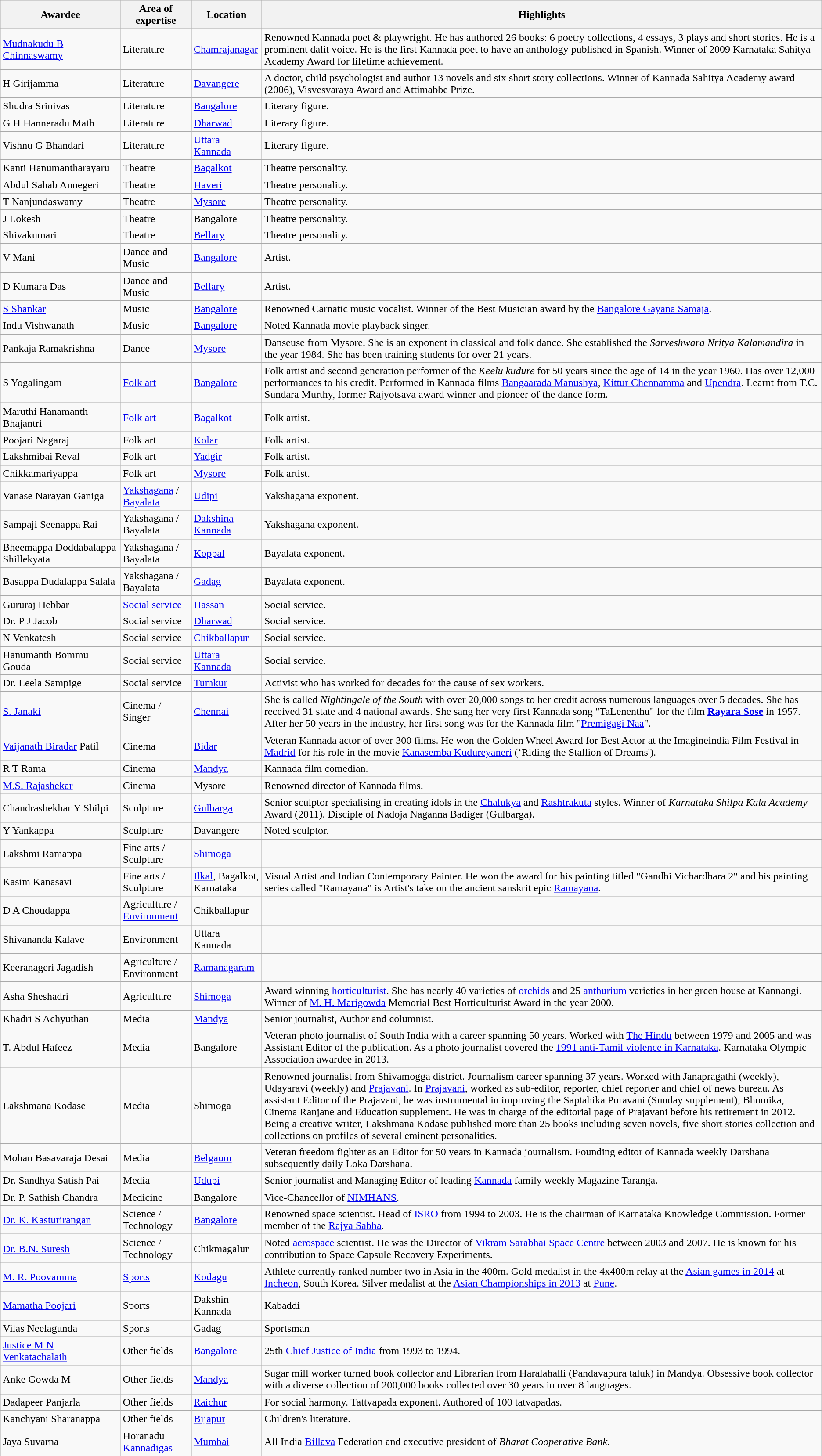<table class="wikitable sortable">
<tr>
<th width=175>Awardee</th>
<th width=100>Area of expertise</th>
<th width=100>Location</th>
<th>Highlights</th>
</tr>
<tr>
<td><a href='#'>Mudnakudu B Chinnaswamy</a></td>
<td>Literature</td>
<td><a href='#'>Chamrajanagar</a></td>
<td>Renowned Kannada poet & playwright. He has authored 26 books: 6 poetry collections, 4 essays, 3 plays and short stories. He is a prominent dalit voice. He is the first Kannada poet to have an anthology published in Spanish. Winner of 2009 Karnataka Sahitya Academy Award for lifetime achievement.</td>
</tr>
<tr>
<td>H Girijamma</td>
<td>Literature</td>
<td><a href='#'>Davangere</a></td>
<td>A doctor, child psychologist and author 13 novels and six short story collections. Winner of Kannada Sahitya Academy award (2006), Visvesvaraya Award and Attimabbe Prize.</td>
</tr>
<tr>
<td>Shudra Srinivas</td>
<td>Literature</td>
<td><a href='#'>Bangalore</a></td>
<td>Literary figure.</td>
</tr>
<tr>
<td>G H Hanneradu Math</td>
<td>Literature</td>
<td><a href='#'>Dharwad</a></td>
<td>Literary figure.</td>
</tr>
<tr>
<td>Vishnu G Bhandari</td>
<td>Literature</td>
<td><a href='#'>Uttara Kannada</a></td>
<td>Literary figure.</td>
</tr>
<tr>
<td>Kanti Hanumantharayaru</td>
<td>Theatre</td>
<td><a href='#'>Bagalkot</a></td>
<td>Theatre personality.</td>
</tr>
<tr>
<td>Abdul Sahab Annegeri</td>
<td>Theatre</td>
<td><a href='#'>Haveri</a></td>
<td>Theatre personality.</td>
</tr>
<tr>
<td>T Nanjundaswamy</td>
<td>Theatre</td>
<td><a href='#'>Mysore</a></td>
<td>Theatre personality.</td>
</tr>
<tr>
<td>J Lokesh</td>
<td>Theatre</td>
<td>Bangalore</td>
<td>Theatre personality.</td>
</tr>
<tr>
<td>Shivakumari</td>
<td>Theatre</td>
<td><a href='#'>Bellary</a></td>
<td>Theatre personality.</td>
</tr>
<tr>
<td>V Mani</td>
<td>Dance and Music</td>
<td><a href='#'>Bangalore</a></td>
<td>Artist.</td>
</tr>
<tr>
<td>D Kumara Das</td>
<td>Dance and Music</td>
<td><a href='#'>Bellary</a></td>
<td>Artist.</td>
</tr>
<tr>
<td><a href='#'>S Shankar</a></td>
<td>Music</td>
<td><a href='#'>Bangalore</a></td>
<td>Renowned Carnatic music vocalist. Winner of the Best Musician award by the <a href='#'>Bangalore Gayana Samaja</a>.</td>
</tr>
<tr>
<td>Indu Vishwanath</td>
<td>Music</td>
<td><a href='#'>Bangalore</a></td>
<td>Noted Kannada movie playback singer.</td>
</tr>
<tr>
<td>Pankaja Ramakrishna</td>
<td>Dance</td>
<td><a href='#'>Mysore</a></td>
<td>Danseuse from Mysore. She is an exponent in classical and folk dance. She established the <em>Sarveshwara Nritya Kalamandira</em> in the year 1984. She has been training students for over 21 years.</td>
</tr>
<tr>
<td>S Yogalingam</td>
<td><a href='#'>Folk art</a></td>
<td><a href='#'>Bangalore</a></td>
<td>Folk artist and second generation performer of the <em>Keelu kudure</em> for 50 years since the age of 14 in the year 1960. Has over 12,000 performances to his credit. Performed in Kannada films <a href='#'>Bangaarada Manushya</a>, <a href='#'>Kittur Chennamma</a> and <a href='#'>Upendra</a>.  Learnt from T.C. Sundara Murthy, former Rajyotsava award winner and pioneer of the dance form.</td>
</tr>
<tr>
<td>Maruthi Hanamanth Bhajantri</td>
<td><a href='#'>Folk art</a></td>
<td><a href='#'>Bagalkot</a></td>
<td>Folk artist.</td>
</tr>
<tr>
<td>Poojari Nagaraj</td>
<td>Folk art</td>
<td><a href='#'>Kolar</a></td>
<td>Folk artist.</td>
</tr>
<tr>
<td>Lakshmibai Reval</td>
<td>Folk art</td>
<td><a href='#'>Yadgir</a></td>
<td>Folk artist.</td>
</tr>
<tr>
<td>Chikkamariyappa</td>
<td>Folk art</td>
<td><a href='#'>Mysore</a></td>
<td>Folk artist.</td>
</tr>
<tr>
<td>Vanase Narayan Ganiga</td>
<td><a href='#'>Yakshagana</a> / <a href='#'>Bayalata</a></td>
<td><a href='#'>Udipi</a></td>
<td>Yakshagana exponent.</td>
</tr>
<tr>
<td>Sampaji Seenappa Rai</td>
<td>Yakshagana / Bayalata</td>
<td><a href='#'>Dakshina Kannada</a></td>
<td>Yakshagana exponent.</td>
</tr>
<tr>
<td>Bheemappa Doddabalappa Shillekyata</td>
<td>Yakshagana / Bayalata</td>
<td><a href='#'>Koppal</a></td>
<td>Bayalata exponent.</td>
</tr>
<tr>
<td>Basappa Dudalappa Salala</td>
<td>Yakshagana / Bayalata</td>
<td><a href='#'>Gadag</a></td>
<td>Bayalata exponent.</td>
</tr>
<tr>
<td>Gururaj Hebbar</td>
<td><a href='#'>Social service</a></td>
<td><a href='#'>Hassan</a></td>
<td>Social service.</td>
</tr>
<tr>
<td>Dr. P J Jacob</td>
<td>Social service</td>
<td><a href='#'>Dharwad</a></td>
<td>Social service.</td>
</tr>
<tr>
<td>N Venkatesh</td>
<td>Social service</td>
<td><a href='#'>Chikballapur</a></td>
<td>Social service.</td>
</tr>
<tr>
<td>Hanumanth Bommu Gouda<strong></strong></td>
<td>Social service</td>
<td><a href='#'>Uttara Kannada</a></td>
<td>Social service.</td>
</tr>
<tr>
<td>Dr. Leela Sampige</td>
<td>Social service</td>
<td><a href='#'>Tumkur</a></td>
<td>Activist who has worked for decades for the cause of sex workers.</td>
</tr>
<tr>
<td><a href='#'>S. Janaki</a></td>
<td>Cinema / Singer</td>
<td><a href='#'>Chennai</a></td>
<td>She is called <em>Nightingale of the South</em> with over 20,000 songs to her credit across numerous languages over 5 decades. She has received 31 state and 4 national awards. She sang her very first Kannada song "TaLenenthu" for the film <strong><a href='#'>Rayara Sose</a></strong> in 1957. After her 50 years in the industry, her first song was for the Kannada film "<a href='#'>Premigagi Naa</a>".</td>
</tr>
<tr>
<td><a href='#'>Vaijanath Biradar</a> Patil</td>
<td>Cinema</td>
<td><a href='#'>Bidar</a></td>
<td>Veteran Kannada actor of over 300 films. He won the Golden Wheel Award for Best Actor at the Imagineindia Film Festival in <a href='#'>Madrid</a> for his role in the movie <a href='#'>Kanasemba Kudureyaneri</a> (‘Riding the Stallion of Dreams').</td>
</tr>
<tr>
<td>R T Rama</td>
<td>Cinema</td>
<td><a href='#'>Mandya</a></td>
<td>Kannada film comedian.</td>
</tr>
<tr>
<td><a href='#'>M.S. Rajashekar</a></td>
<td>Cinema</td>
<td>Mysore</td>
<td>Renowned director of Kannada films.</td>
</tr>
<tr>
<td>Chandrashekhar Y Shilpi</td>
<td>Sculpture</td>
<td><a href='#'>Gulbarga</a></td>
<td>Senior sculptor specialising in creating idols in the <a href='#'>Chalukya</a> and <a href='#'>Rashtrakuta</a> styles. Winner of <em>Karnataka Shilpa Kala Academy</em> Award (2011). Disciple of Nadoja Naganna Badiger (Gulbarga).</td>
</tr>
<tr>
<td>Y Yankappa</td>
<td>Sculpture</td>
<td>Davangere</td>
<td>Noted sculptor.</td>
</tr>
<tr>
<td>Lakshmi Ramappa</td>
<td>Fine arts / Sculpture</td>
<td><a href='#'>Shimoga</a></td>
<td></td>
</tr>
<tr>
<td>Kasim Kanasavi</td>
<td>Fine arts / Sculpture</td>
<td><a href='#'>Ilkal</a>, Bagalkot, Karnataka</td>
<td>Visual Artist and Indian Contemporary Painter. He won the award for his painting titled "Gandhi Vichardhara 2" and his painting series called "Ramayana" is Artist's take on the ancient sanskrit epic <a href='#'>Ramayana</a>.</td>
</tr>
<tr>
<td>D A Choudappa</td>
<td>Agriculture / <a href='#'>Environment</a></td>
<td>Chikballapur</td>
<td></td>
</tr>
<tr>
<td>Shivananda Kalave</td>
<td>Environment</td>
<td>Uttara Kannada</td>
<td></td>
</tr>
<tr>
<td>Keeranageri Jagadish</td>
<td>Agriculture / Environment</td>
<td><a href='#'>Ramanagaram</a></td>
<td></td>
</tr>
<tr>
<td>Asha Sheshadri</td>
<td>Agriculture</td>
<td><a href='#'>Shimoga</a></td>
<td>Award winning <a href='#'>horticulturist</a>. She has nearly 40 varieties of <a href='#'>orchids</a> and 25 <a href='#'>anthurium</a> varieties in her green house at Kannangi. Winner of <a href='#'>M. H. Marigowda</a> Memorial Best Horticulturist Award in the year 2000.</td>
</tr>
<tr>
<td>Khadri S Achyuthan</td>
<td>Media</td>
<td><a href='#'>Mandya</a></td>
<td>Senior journalist, Author and columnist.</td>
</tr>
<tr>
<td>T. Abdul Hafeez</td>
<td>Media</td>
<td>Bangalore</td>
<td>Veteran photo journalist of South India with a career spanning 50 years. Worked with <a href='#'>The Hindu</a> between 1979 and 2005 and was Assistant Editor of the publication. As a photo journalist covered the <a href='#'>1991 anti-Tamil violence in Karnataka</a>. Karnataka Olympic Association awardee in 2013.</td>
</tr>
<tr>
<td>Lakshmana Kodase</td>
<td>Media</td>
<td>Shimoga</td>
<td>Renowned journalist from Shivamogga district. Journalism career spanning 37 years. Worked with Janapragathi (weekly), Udayaravi (weekly) and <a href='#'>Prajavani</a>. In <a href='#'>Prajavani</a>, worked as sub-editor, reporter, chief reporter and chief of news bureau. As assistant Editor of the Prajavani, he was instrumental in improving the Saptahika Puravani (Sunday supplement), Bhumika, Cinema Ranjane and Education supplement. He was in charge of the editorial page of Prajavani before his retirement in 2012. Being a creative writer, Lakshmana Kodase published more than 25 books including seven novels, five short stories collection and collections on profiles of several eminent personalities.</td>
</tr>
<tr>
<td>Mohan Basavaraja Desai</td>
<td>Media</td>
<td><a href='#'>Belgaum</a></td>
<td>Veteran freedom fighter as an Editor for 50 years in Kannada journalism. Founding editor of Kannada weekly Darshana subsequently daily Loka Darshana.</td>
</tr>
<tr>
<td>Dr. Sandhya Satish Pai</td>
<td>Media</td>
<td><a href='#'>Udupi</a></td>
<td>Senior journalist and Managing Editor of leading <a href='#'>Kannada</a> family weekly Magazine Taranga.</td>
</tr>
<tr>
<td>Dr. P. Sathish Chandra</td>
<td>Medicine</td>
<td>Bangalore</td>
<td>Vice-Chancellor of <a href='#'>NIMHANS</a>.</td>
</tr>
<tr>
<td><a href='#'>Dr. K. Kasturirangan</a></td>
<td>Science / Technology</td>
<td><a href='#'>Bangalore</a></td>
<td>Renowned space scientist. Head of <a href='#'>ISRO</a> from 1994 to 2003. He is the chairman of Karnataka Knowledge Commission. Former member of the <a href='#'>Rajya Sabha</a>.</td>
</tr>
<tr>
<td><a href='#'>Dr. B.N. Suresh</a></td>
<td>Science / Technology</td>
<td>Chikmagalur</td>
<td>Noted <a href='#'>aerospace</a> scientist. He was the Director of <a href='#'>Vikram Sarabhai Space Centre</a> between 2003 and 2007. He is known for his contribution to Space Capsule Recovery Experiments.</td>
</tr>
<tr>
<td><a href='#'>M. R. Poovamma</a></td>
<td><a href='#'>Sports</a></td>
<td><a href='#'>Kodagu</a></td>
<td>Athlete currently ranked number two in Asia in the 400m. Gold medalist in the 4x400m relay at the <a href='#'>Asian games in 2014</a> at <a href='#'>Incheon</a>, South Korea. Silver medalist at the <a href='#'>Asian Championships in 2013</a> at <a href='#'>Pune</a>.</td>
</tr>
<tr>
<td><a href='#'>Mamatha Poojari</a></td>
<td>Sports</td>
<td>Dakshin Kannada</td>
<td>Kabaddi</td>
</tr>
<tr>
<td>Vilas Neelagunda</td>
<td>Sports</td>
<td>Gadag</td>
<td>Sportsman</td>
</tr>
<tr>
<td><a href='#'>Justice M N Venkatachalaih</a></td>
<td>Other fields</td>
<td><a href='#'>Bangalore</a></td>
<td>25th <a href='#'>Chief Justice of India</a> from 1993 to 1994.</td>
</tr>
<tr>
<td>Anke Gowda M</td>
<td>Other fields</td>
<td><a href='#'>Mandya</a></td>
<td>Sugar mill worker turned book collector and Librarian from Haralahalli (Pandavapura taluk) in Mandya. Obsessive book collector with a diverse collection of 200,000 books collected over 30 years in over 8 languages.</td>
</tr>
<tr>
<td>Dadapeer Panjarla</td>
<td>Other fields</td>
<td><a href='#'>Raichur</a></td>
<td>For social harmony. Tattvapada exponent. Authored of 100 tatvapadas.</td>
</tr>
<tr>
<td>Kanchyani Sharanappa</td>
<td>Other fields</td>
<td><a href='#'>Bijapur</a></td>
<td>Children's literature.</td>
</tr>
<tr>
<td>Jaya Suvarna</td>
<td>Horanadu <a href='#'>Kannadigas</a></td>
<td><a href='#'>Mumbai</a></td>
<td>All India <a href='#'>Billava</a> Federation and executive president of <em>Bharat Cooperative Bank</em>.</td>
</tr>
</table>
